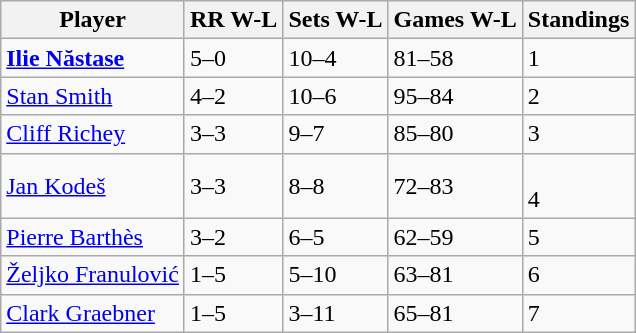<table class="wikitable" border="1" style="font-size:100%">
<tr>
<th>Player</th>
<th>RR W-L</th>
<th>Sets W-L</th>
<th>Games W-L</th>
<th>Standings</th>
</tr>
<tr>
<td> <strong><a href='#'>Ilie Năstase</a></strong></td>
<td><div> 5–0 </div></td>
<td><div> 10–4 </div></td>
<td><div> 81–58 </div></td>
<td><div> 1 </div></td>
</tr>
<tr>
<td> <a href='#'>Stan Smith</a></td>
<td><div> 4–2 </div></td>
<td><div> 10–6 </div></td>
<td><div> 95–84 </div></td>
<td><div> 2 </div></td>
</tr>
<tr>
<td> <a href='#'>Cliff Richey</a></td>
<td><div> 3–3 </div></td>
<td><div> 9–7 </div></td>
<td><div> 85–80 </div></td>
<td><div> 3 </div></td>
</tr>
<tr>
<td> <a href='#'>Jan Kodeš</a></td>
<td><div> 3–3 </div></td>
<td><div> 8–8 </div></td>
<td><div> 72–83 </div></td>
<td><div><br>4 </div></td>
</tr>
<tr>
<td> <a href='#'>Pierre Barthès</a></td>
<td><div> 3–2 </div></td>
<td><div> 6–5 </div></td>
<td><div> 62–59 </div></td>
<td><div> 5 </div></td>
</tr>
<tr>
<td> <a href='#'>Željko Franulović</a></td>
<td><div> 1–5 </div></td>
<td><div> 5–10 </div></td>
<td><div> 63–81 </div></td>
<td><div> 6 </div></td>
</tr>
<tr>
<td> <a href='#'>Clark Graebner</a></td>
<td><div> 1–5 </div></td>
<td><div> 3–11 </div></td>
<td><div> 65–81 </div></td>
<td><div> 7 </div></td>
</tr>
</table>
